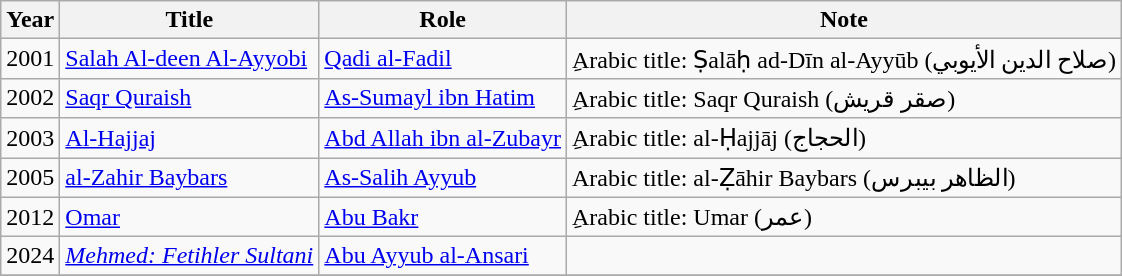<table class="wikitable sortable">
<tr>
<th>Year</th>
<th>Title</th>
<th>Role</th>
<th>Note</th>
</tr>
<tr>
<td>2001</td>
<td><a href='#'>Salah Al-deen Al-Ayyobi</a></td>
<td><a href='#'>Qadi al-Fadil</a></td>
<td>ِArabic title: Ṣalāḥ ad-Dīn al-Ayyūb (صلاح الدين الأيوبي)</td>
</tr>
<tr>
<td>2002</td>
<td><a href='#'>Saqr Quraish</a></td>
<td><a href='#'>As-Sumayl ibn Hatim</a></td>
<td>ِArabic title: Saqr Quraish (صقر قريش)</td>
</tr>
<tr>
<td>2003</td>
<td><a href='#'>Al-Hajjaj</a></td>
<td><a href='#'>Abd Allah ibn al-Zubayr</a></td>
<td>ِArabic title: al-Ḥajjāj (الحجاج)</td>
</tr>
<tr>
<td>2005</td>
<td><a href='#'>al-Zahir Baybars</a></td>
<td><a href='#'>As-Salih Ayyub</a></td>
<td>Arabic title: al-Ẓāhir Baybars (الظاهر بيبرس)</td>
</tr>
<tr>
<td>2012</td>
<td><a href='#'>Omar</a></td>
<td><a href='#'>Abu Bakr</a></td>
<td>ِArabic title: Umar (عمر)</td>
</tr>
<tr>
<td>2024</td>
<td><em><a href='#'>Mehmed: Fetihler Sultani</a></em></td>
<td><a href='#'>Abu Ayyub al-Ansari</a></td>
<td></td>
</tr>
<tr>
</tr>
</table>
